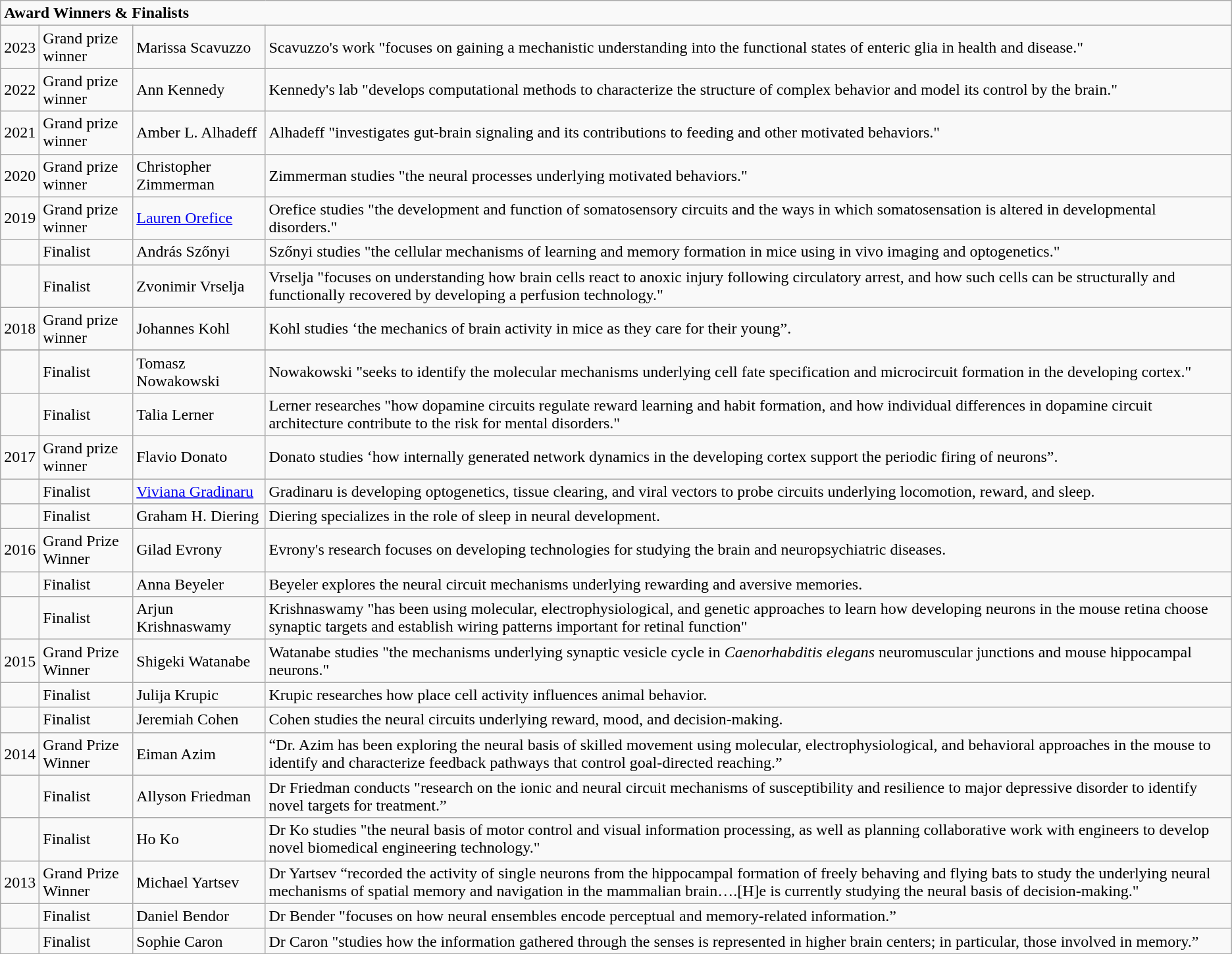<table class="wikitable">
<tr>
<td colspan="4"><strong>Award Winners & Finalists</strong></td>
</tr>
<tr>
<td>2023</td>
<td>Grand prize winner</td>
<td>Marissa Scavuzzo</td>
<td>Scavuzzo's work "focuses on gaining a mechanistic understanding into the functional states of enteric glia in health and disease."</td>
</tr>
<tr>
<td>2022</td>
<td>Grand prize winner</td>
<td>Ann Kennedy</td>
<td>Kennedy's lab "develops computational methods to characterize the structure of complex behavior and model its control by the brain."</td>
</tr>
<tr>
<td>2021</td>
<td>Grand prize winner</td>
<td>Amber L. Alhadeff</td>
<td>Alhadeff "investigates gut-brain signaling and its contributions to feeding and other motivated behaviors."</td>
</tr>
<tr>
<td>2020</td>
<td>Grand prize winner</td>
<td>Christopher Zimmerman</td>
<td>Zimmerman studies "the neural processes underlying motivated behaviors."</td>
</tr>
<tr>
<td>2019</td>
<td>Grand prize winner</td>
<td><a href='#'>Lauren Orefice</a><br></td>
<td>Orefice studies "the development and function of somatosensory circuits and the ways in which somatosensation is altered in developmental disorders."</td>
</tr>
<tr>
<td></td>
<td>Finalist</td>
<td>András Szőnyi<br></td>
<td>Szőnyi studies "the cellular mechanisms of learning and memory formation in mice using in vivo imaging and optogenetics."</td>
</tr>
<tr>
<td></td>
<td>Finalist</td>
<td>Zvonimir Vrselja<br></td>
<td>Vrselja "focuses on understanding how brain cells react to anoxic injury following circulatory arrest, and how such cells can be structurally and functionally recovered by developing a perfusion technology."</td>
</tr>
<tr>
<td>2018</td>
<td>Grand prize winner</td>
<td>Johannes Kohl<br></td>
<td>Kohl studies ‘the mechanics of brain activity in mice as they care for their young”.</td>
</tr>
<tr>
</tr>
<tr>
<td></td>
<td>Finalist</td>
<td>Tomasz Nowakowski<br></td>
<td>Nowakowski "seeks to identify the molecular mechanisms underlying cell fate specification and microcircuit formation in the developing cortex."</td>
</tr>
<tr>
<td></td>
<td>Finalist</td>
<td>Talia Lerner<br></td>
<td>Lerner researches "how dopamine circuits regulate reward learning and habit formation, and how individual differences in dopamine circuit architecture contribute to the risk for mental disorders."</td>
</tr>
<tr>
<td>2017</td>
<td>Grand prize winner</td>
<td>Flavio Donato<br></td>
<td>Donato studies ‘how internally generated network dynamics in the developing cortex support the periodic firing of neurons”.</td>
</tr>
<tr>
<td></td>
<td>Finalist</td>
<td><a href='#'>Viviana Gradinaru</a><br></td>
<td>Gradinaru is developing optogenetics, tissue clearing, and viral vectors to probe circuits underlying locomotion, reward, and sleep.</td>
</tr>
<tr>
<td></td>
<td>Finalist</td>
<td>Graham H. Diering<br></td>
<td>Diering specializes in the role of sleep in neural development.</td>
</tr>
<tr>
<td>2016</td>
<td>Grand Prize Winner</td>
<td>Gilad Evrony<br></td>
<td>Evrony's research focuses on developing technologies for studying the brain and neuropsychiatric diseases.</td>
</tr>
<tr>
<td></td>
<td>Finalist</td>
<td>Anna Beyeler<br></td>
<td>Beyeler explores the neural circuit mechanisms underlying rewarding and aversive memories.</td>
</tr>
<tr>
<td></td>
<td>Finalist</td>
<td>Arjun Krishnaswamy<br></td>
<td>Krishnaswamy "has been using molecular, electrophysiological, and genetic approaches to learn how developing neurons in the mouse retina choose synaptic targets and establish wiring patterns important for retinal function"</td>
</tr>
<tr>
<td>2015</td>
<td>Grand Prize Winner</td>
<td>Shigeki Watanabe<br></td>
<td>Watanabe studies "the mechanisms underlying synaptic vesicle cycle in <em>Caenorhabditis elegans</em> neuromuscular junctions and mouse hippocampal neurons."</td>
</tr>
<tr>
<td></td>
<td>Finalist</td>
<td>Julija Krupic<br></td>
<td>Krupic researches how place cell activity influences animal behavior.</td>
</tr>
<tr>
<td></td>
<td>Finalist</td>
<td>Jeremiah Cohen<br></td>
<td>Cohen studies the neural circuits underlying reward, mood, and decision-making.</td>
</tr>
<tr>
<td>2014</td>
<td>Grand Prize Winner</td>
<td>Eiman Azim<br></td>
<td>“Dr. Azim has been exploring the neural basis of skilled movement using molecular, electrophysiological, and behavioral approaches in the mouse to identify and characterize feedback pathways that control goal-directed reaching.”</td>
</tr>
<tr>
<td></td>
<td>Finalist</td>
<td>Allyson Friedman<br></td>
<td>Dr Friedman conducts "research on the ionic and neural circuit mechanisms of susceptibility and resilience to major depressive disorder to identify novel targets for treatment.”</td>
</tr>
<tr>
<td></td>
<td>Finalist</td>
<td>Ho Ko<br></td>
<td>Dr Ko studies "the neural basis of motor control and visual information processing, as well as planning collaborative work with engineers to develop novel biomedical engineering technology."</td>
</tr>
<tr>
<td>2013</td>
<td>Grand Prize Winner</td>
<td>Michael Yartsev<br></td>
<td>Dr Yartsev “recorded the activity of single neurons from the hippocampal formation of freely behaving and flying bats to study the underlying neural mechanisms of spatial memory and navigation in the mammalian brain….[H]e is currently studying the neural basis of decision-making."</td>
</tr>
<tr>
<td></td>
<td>Finalist</td>
<td>Daniel Bendor<br></td>
<td>Dr Bender "focuses on how neural ensembles encode perceptual and memory-related information.”</td>
</tr>
<tr>
<td></td>
<td>Finalist</td>
<td>Sophie Caron<br></td>
<td>Dr Caron "studies how the information gathered through the senses is represented in higher brain centers; in particular, those involved in memory.”</td>
</tr>
<tr>
</tr>
</table>
